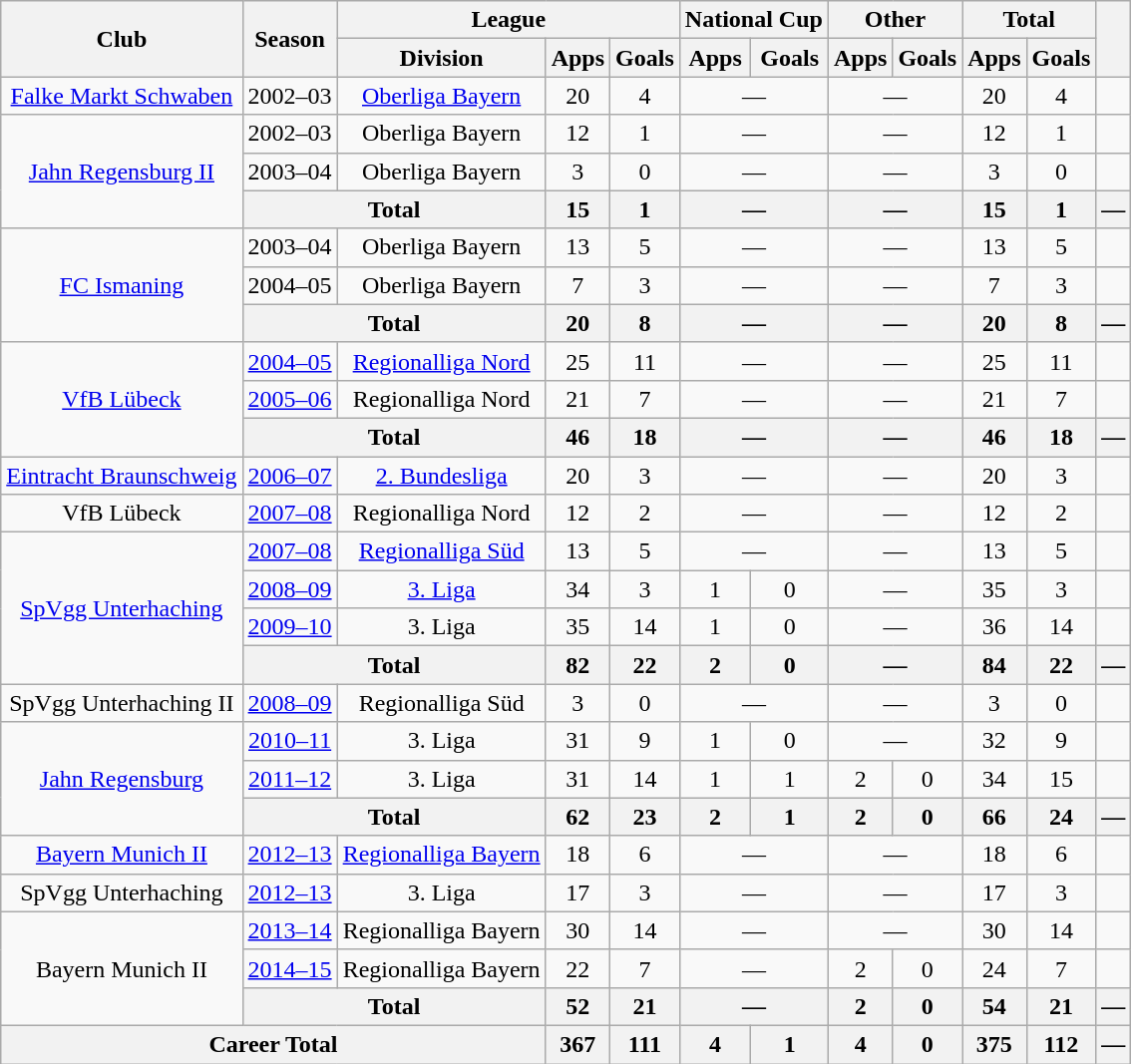<table class="wikitable" Style="text-align: center">
<tr>
<th rowspan="2">Club</th>
<th rowspan="2">Season</th>
<th colspan="3">League</th>
<th colspan="2">National Cup</th>
<th colspan="2">Other</th>
<th colspan="2">Total</th>
<th rowspan="2"></th>
</tr>
<tr>
<th>Division</th>
<th>Apps</th>
<th>Goals</th>
<th>Apps</th>
<th>Goals</th>
<th>Apps</th>
<th>Goals</th>
<th>Apps</th>
<th>Goals</th>
</tr>
<tr>
<td><a href='#'>Falke Markt Schwaben</a></td>
<td>2002–03</td>
<td><a href='#'>Oberliga Bayern</a></td>
<td>20</td>
<td>4</td>
<td colspan="2">—</td>
<td colspan="2">—</td>
<td>20</td>
<td>4</td>
<td></td>
</tr>
<tr>
<td rowspan="3"><a href='#'>Jahn Regensburg II</a></td>
<td>2002–03</td>
<td>Oberliga Bayern</td>
<td>12</td>
<td>1</td>
<td colspan="2">—</td>
<td colspan="2">—</td>
<td>12</td>
<td>1</td>
<td></td>
</tr>
<tr>
<td>2003–04</td>
<td>Oberliga Bayern</td>
<td>3</td>
<td>0</td>
<td colspan="2">—</td>
<td colspan="2">—</td>
<td>3</td>
<td>0</td>
<td></td>
</tr>
<tr>
<th colspan="2">Total</th>
<th>15</th>
<th>1</th>
<th colspan="2">—</th>
<th colspan="2">—</th>
<th>15</th>
<th>1</th>
<th>—</th>
</tr>
<tr>
<td rowspan="3"><a href='#'>FC Ismaning</a></td>
<td>2003–04</td>
<td>Oberliga Bayern</td>
<td>13</td>
<td>5</td>
<td colspan="2">—</td>
<td colspan="2">—</td>
<td>13</td>
<td>5</td>
<td></td>
</tr>
<tr>
<td>2004–05</td>
<td>Oberliga Bayern</td>
<td>7</td>
<td>3</td>
<td colspan="2">—</td>
<td colspan="2">—</td>
<td>7</td>
<td>3</td>
<td></td>
</tr>
<tr>
<th colspan="2">Total</th>
<th>20</th>
<th>8</th>
<th colspan="2">—</th>
<th colspan="2">—</th>
<th>20</th>
<th>8</th>
<th>—</th>
</tr>
<tr>
<td rowspan="3"><a href='#'>VfB Lübeck</a></td>
<td><a href='#'>2004–05</a></td>
<td><a href='#'>Regionalliga Nord</a></td>
<td>25</td>
<td>11</td>
<td colspan="2">—</td>
<td colspan="2">—</td>
<td>25</td>
<td>11</td>
<td></td>
</tr>
<tr>
<td><a href='#'>2005–06</a></td>
<td>Regionalliga Nord</td>
<td>21</td>
<td>7</td>
<td colspan="2">—</td>
<td colspan="2">—</td>
<td>21</td>
<td>7</td>
<td></td>
</tr>
<tr>
<th colspan="2">Total</th>
<th>46</th>
<th>18</th>
<th colspan="2">—</th>
<th colspan="2">—</th>
<th>46</th>
<th>18</th>
<th>—</th>
</tr>
<tr>
<td><a href='#'>Eintracht Braunschweig</a></td>
<td><a href='#'>2006–07</a></td>
<td><a href='#'>2. Bundesliga</a></td>
<td>20</td>
<td>3</td>
<td colspan="2">—</td>
<td colspan="2">—</td>
<td>20</td>
<td>3</td>
<td></td>
</tr>
<tr>
<td>VfB Lübeck</td>
<td><a href='#'>2007–08</a></td>
<td>Regionalliga Nord</td>
<td>12</td>
<td>2</td>
<td colspan="2">—</td>
<td colspan="2">—</td>
<td>12</td>
<td>2</td>
<td></td>
</tr>
<tr>
<td rowspan="4"><a href='#'>SpVgg Unterhaching</a></td>
<td><a href='#'>2007–08</a></td>
<td><a href='#'>Regionalliga Süd</a></td>
<td>13</td>
<td>5</td>
<td colspan="2">—</td>
<td colspan="2">—</td>
<td>13</td>
<td>5</td>
<td></td>
</tr>
<tr>
<td><a href='#'>2008–09</a></td>
<td><a href='#'>3. Liga</a></td>
<td>34</td>
<td>3</td>
<td>1</td>
<td>0</td>
<td colspan="2">—</td>
<td>35</td>
<td>3</td>
<td></td>
</tr>
<tr>
<td><a href='#'>2009–10</a></td>
<td>3. Liga</td>
<td>35</td>
<td>14</td>
<td>1</td>
<td>0</td>
<td colspan="2">—</td>
<td>36</td>
<td>14</td>
<td></td>
</tr>
<tr>
<th colspan="2">Total</th>
<th>82</th>
<th>22</th>
<th>2</th>
<th>0</th>
<th colspan="2">—</th>
<th>84</th>
<th>22</th>
<th>—</th>
</tr>
<tr>
<td>SpVgg Unterhaching II</td>
<td><a href='#'>2008–09</a></td>
<td>Regionalliga Süd</td>
<td>3</td>
<td>0</td>
<td colspan="2">—</td>
<td colspan="2">—</td>
<td>3</td>
<td>0</td>
<td></td>
</tr>
<tr>
<td rowspan="3"><a href='#'>Jahn Regensburg</a></td>
<td><a href='#'>2010–11</a></td>
<td>3. Liga</td>
<td>31</td>
<td>9</td>
<td>1</td>
<td>0</td>
<td colspan="2">—</td>
<td>32</td>
<td>9</td>
<td></td>
</tr>
<tr>
<td><a href='#'>2011–12</a></td>
<td>3. Liga</td>
<td>31</td>
<td>14</td>
<td>1</td>
<td>1</td>
<td>2</td>
<td>0</td>
<td>34</td>
<td>15</td>
<td></td>
</tr>
<tr>
<th colspan="2">Total</th>
<th>62</th>
<th>23</th>
<th>2</th>
<th>1</th>
<th>2</th>
<th>0</th>
<th>66</th>
<th>24</th>
<th>—</th>
</tr>
<tr>
<td><a href='#'>Bayern Munich II</a></td>
<td><a href='#'>2012–13</a></td>
<td><a href='#'>Regionalliga Bayern</a></td>
<td>18</td>
<td>6</td>
<td colspan="2">—</td>
<td colspan="2">—</td>
<td>18</td>
<td>6</td>
<td></td>
</tr>
<tr>
<td>SpVgg Unterhaching</td>
<td><a href='#'>2012–13</a></td>
<td>3. Liga</td>
<td>17</td>
<td>3</td>
<td colspan="2">—</td>
<td colspan="2">—</td>
<td>17</td>
<td>3</td>
<td></td>
</tr>
<tr>
<td rowspan="3">Bayern Munich II</td>
<td><a href='#'>2013–14</a></td>
<td>Regionalliga Bayern</td>
<td>30</td>
<td>14</td>
<td colspan="2">—</td>
<td colspan="2">—</td>
<td>30</td>
<td>14</td>
<td></td>
</tr>
<tr>
<td><a href='#'>2014–15</a></td>
<td>Regionalliga Bayern</td>
<td>22</td>
<td>7</td>
<td colspan="2">—</td>
<td>2</td>
<td>0</td>
<td>24</td>
<td>7</td>
<td></td>
</tr>
<tr>
<th colspan="2">Total</th>
<th>52</th>
<th>21</th>
<th colspan="2">—</th>
<th>2</th>
<th>0</th>
<th>54</th>
<th>21</th>
<th>—</th>
</tr>
<tr>
<th colspan="3">Career Total</th>
<th>367</th>
<th>111</th>
<th>4</th>
<th>1</th>
<th>4</th>
<th>0</th>
<th>375</th>
<th>112</th>
<th>—</th>
</tr>
</table>
